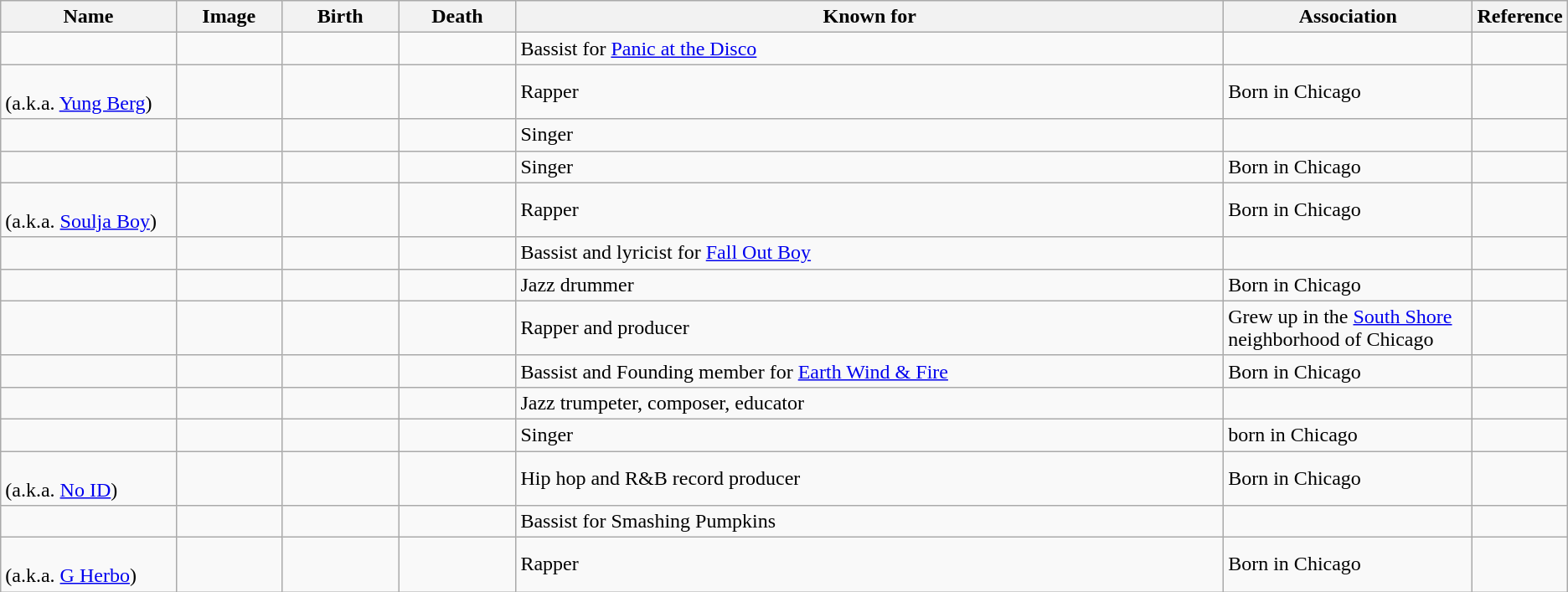<table class="wikitable sortable">
<tr>
<th scope="col" width="140">Name</th>
<th scope="col" width="80" class="unsortable">Image</th>
<th scope="col" width="90">Birth</th>
<th scope="col" width="90">Death</th>
<th scope="col" width="600" class="unsortable">Known for</th>
<th scope="col" width="200" class="unsortable">Association</th>
<th scope="col" width="30" class="unsortable">Reference</th>
</tr>
<tr>
<td></td>
<td></td>
<td align=right></td>
<td></td>
<td>Bassist for <a href='#'>Panic at the Disco</a></td>
<td></td>
<td align="center"></td>
</tr>
<tr>
<td><br>(a.k.a. <a href='#'>Yung Berg</a>)</td>
<td></td>
<td align=right></td>
<td></td>
<td>Rapper</td>
<td>Born in Chicago</td>
<td align="center"></td>
</tr>
<tr>
<td></td>
<td></td>
<td align=right></td>
<td align=right></td>
<td>Singer</td>
<td></td>
<td align="center"></td>
</tr>
<tr>
<td></td>
<td></td>
<td align=right></td>
<td></td>
<td>Singer</td>
<td>Born in Chicago</td>
<td align= center></td>
</tr>
<tr>
<td><br>(a.k.a. <a href='#'>Soulja Boy</a>)</td>
<td></td>
<td align=right></td>
<td></td>
<td>Rapper</td>
<td>Born in Chicago</td>
<td align="center"></td>
</tr>
<tr>
<td></td>
<td></td>
<td align=right></td>
<td></td>
<td>Bassist and lyricist for <a href='#'>Fall Out Boy</a></td>
<td></td>
<td align="center"></td>
</tr>
<tr>
<td></td>
<td></td>
<td align=right></td>
<td></td>
<td>Jazz drummer</td>
<td>Born in Chicago</td>
<td align="center"></td>
</tr>
<tr>
<td></td>
<td></td>
<td align=right></td>
<td></td>
<td>Rapper and producer</td>
<td>Grew up in the <a href='#'>South Shore</a> neighborhood of Chicago</td>
<td align="center"></td>
</tr>
<tr>
<td></td>
<td></td>
<td align=right></td>
<td></td>
<td>Bassist and Founding member for <a href='#'>Earth Wind & Fire</a></td>
<td>Born in Chicago</td>
<td align="center"></td>
</tr>
<tr>
<td></td>
<td></td>
<td align=right></td>
<td align=right></td>
<td>Jazz trumpeter, composer, educator</td>
<td></td>
<td align="center"></td>
</tr>
<tr>
<td></td>
<td></td>
<td align=right></td>
<td align=right></td>
<td>Singer</td>
<td>born in Chicago</td>
<td align="center"></td>
</tr>
<tr>
<td><br>(a.k.a. <a href='#'>No ID</a>)</td>
<td></td>
<td align=right></td>
<td></td>
<td>Hip hop and R&B record producer</td>
<td>Born in Chicago</td>
<td align="center"></td>
</tr>
<tr>
<td></td>
<td></td>
<td align=right></td>
<td></td>
<td>Bassist for Smashing Pumpkins</td>
<td></td>
<td align="center"></td>
</tr>
<tr>
<td><br>(a.k.a. <a href='#'>G Herbo</a>)</td>
<td></td>
<td align=right></td>
<td></td>
<td>Rapper</td>
<td>Born in Chicago</td>
<td align="center"></td>
</tr>
</table>
